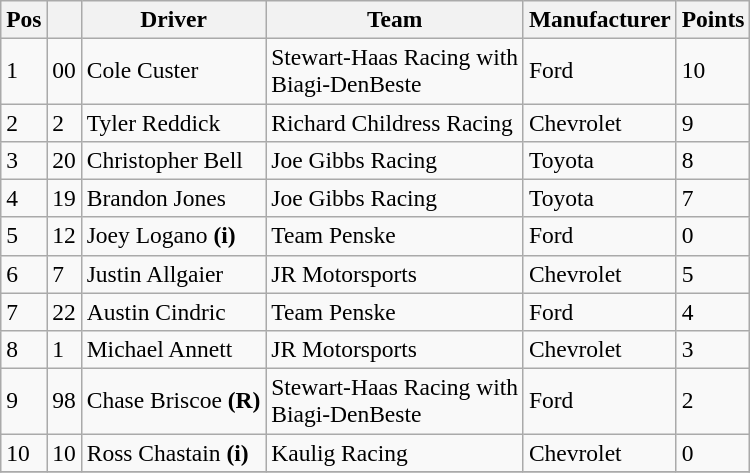<table class="wikitable" style="font-size:98%">
<tr>
<th>Pos</th>
<th></th>
<th>Driver</th>
<th>Team</th>
<th>Manufacturer</th>
<th>Points</th>
</tr>
<tr>
<td>1</td>
<td>00</td>
<td>Cole Custer</td>
<td>Stewart-Haas Racing with<br>Biagi-DenBeste</td>
<td>Ford</td>
<td>10</td>
</tr>
<tr>
<td>2</td>
<td>2</td>
<td>Tyler Reddick</td>
<td>Richard Childress Racing</td>
<td>Chevrolet</td>
<td>9</td>
</tr>
<tr>
<td>3</td>
<td>20</td>
<td>Christopher Bell</td>
<td>Joe Gibbs Racing</td>
<td>Toyota</td>
<td>8</td>
</tr>
<tr>
<td>4</td>
<td>19</td>
<td>Brandon Jones</td>
<td>Joe Gibbs Racing</td>
<td>Toyota</td>
<td>7</td>
</tr>
<tr>
<td>5</td>
<td>12</td>
<td>Joey Logano <strong>(i)</strong></td>
<td>Team Penske</td>
<td>Ford</td>
<td>0</td>
</tr>
<tr>
<td>6</td>
<td>7</td>
<td>Justin Allgaier</td>
<td>JR Motorsports</td>
<td>Chevrolet</td>
<td>5</td>
</tr>
<tr>
<td>7</td>
<td>22</td>
<td>Austin Cindric</td>
<td>Team Penske</td>
<td>Ford</td>
<td>4</td>
</tr>
<tr>
<td>8</td>
<td>1</td>
<td>Michael Annett</td>
<td>JR Motorsports</td>
<td>Chevrolet</td>
<td>3</td>
</tr>
<tr>
<td>9</td>
<td>98</td>
<td>Chase Briscoe <strong>(R)</strong></td>
<td>Stewart-Haas Racing with<br>Biagi-DenBeste</td>
<td>Ford</td>
<td>2</td>
</tr>
<tr>
<td>10</td>
<td>10</td>
<td>Ross Chastain <strong>(i)</strong></td>
<td>Kaulig Racing</td>
<td>Chevrolet</td>
<td>0</td>
</tr>
<tr>
</tr>
</table>
